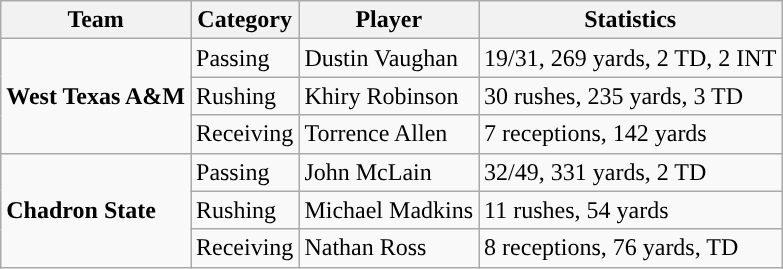<table class="wikitable" style="float: left;">
<tr>
<th>Team</th>
<th>Category</th>
<th>Player</th>
<th>Statistics</th>
</tr>
<tr>
<td rowspan=3><strong>West Texas A&M</strong></td>
<td>Passing</td>
<td>Dustin Vaughan</td>
<td>19/31, 269 yards, 2 TD, 2 INT</td>
</tr>
<tr>
<td>Rushing</td>
<td>Khiry Robinson</td>
<td>30 rushes, 235 yards, 3 TD</td>
</tr>
<tr>
<td>Receiving</td>
<td>Torrence Allen</td>
<td>7 receptions, 142 yards</td>
</tr>
<tr>
<td rowspan=3><strong>Chadron State</strong></td>
<td>Passing</td>
<td>John McLain</td>
<td>32/49, 331 yards, 2 TD</td>
</tr>
<tr>
<td>Rushing</td>
<td>Michael Madkins</td>
<td>11 rushes, 54 yards</td>
</tr>
<tr>
<td>Receiving</td>
<td>Nathan Ross</td>
<td>8 receptions, 76 yards, TD</td>
</tr>
</table>
